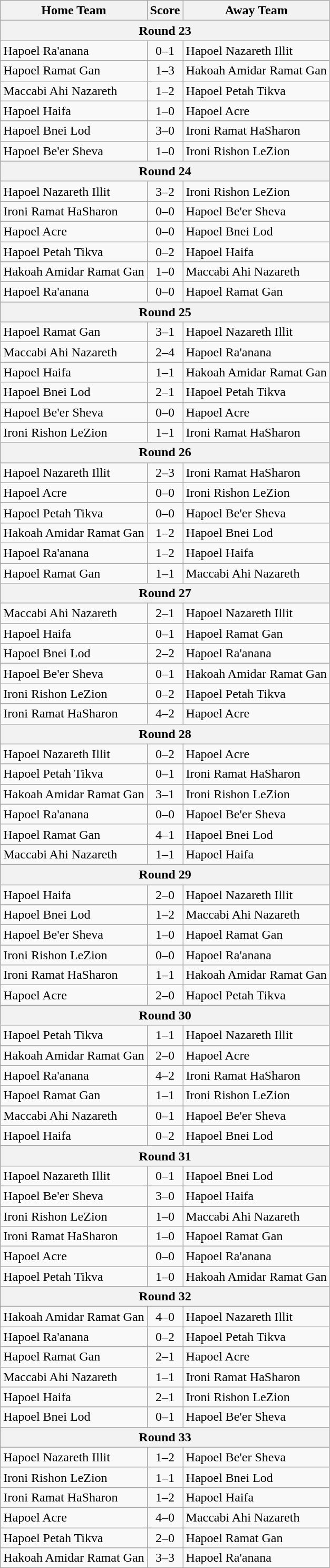<table class="wikitable" style="text-align:left">
<tr>
<th>Home Team</th>
<th>Score</th>
<th>Away Team</th>
</tr>
<tr>
<th colspan=3>Round 23</th>
</tr>
<tr>
<td>Hapoel Ra'anana</td>
<td align=center>0–1</td>
<td>Hapoel Nazareth Illit</td>
</tr>
<tr>
<td>Hapoel Ramat Gan</td>
<td align=center>1–3</td>
<td>Hakoah Amidar Ramat Gan</td>
</tr>
<tr>
<td>Maccabi Ahi Nazareth</td>
<td align=center>1–2</td>
<td>Hapoel Petah Tikva</td>
</tr>
<tr>
<td>Hapoel Haifa</td>
<td align=center>1–0</td>
<td>Hapoel Acre</td>
</tr>
<tr>
<td>Hapoel Bnei Lod</td>
<td align=center>3–0</td>
<td>Ironi Ramat HaSharon</td>
</tr>
<tr>
<td>Hapoel Be'er Sheva</td>
<td align=center>1–0</td>
<td>Ironi Rishon LeZion</td>
</tr>
<tr>
<th colspan=3>Round 24</th>
</tr>
<tr>
<td>Hapoel Nazareth Illit</td>
<td align=center>3–2</td>
<td>Ironi Rishon LeZion</td>
</tr>
<tr>
<td>Ironi Ramat HaSharon</td>
<td align=center>0–0</td>
<td>Hapoel Be'er Sheva</td>
</tr>
<tr>
<td>Hapoel Acre</td>
<td align=center>0–0</td>
<td>Hapoel Bnei Lod</td>
</tr>
<tr>
<td>Hapoel Petah Tikva</td>
<td align=center>0–2</td>
<td>Hapoel Haifa</td>
</tr>
<tr>
<td>Hakoah Amidar Ramat Gan</td>
<td align=center>1–0</td>
<td>Maccabi Ahi Nazareth</td>
</tr>
<tr>
<td>Hapoel Ra'anana</td>
<td align=center>0–0</td>
<td>Hapoel Ramat Gan</td>
</tr>
<tr>
<th colspan=3>Round 25</th>
</tr>
<tr>
<td>Hapoel Ramat Gan</td>
<td align=center>3–1</td>
<td>Hapoel Nazareth Illit</td>
</tr>
<tr>
<td>Maccabi Ahi Nazareth</td>
<td align=center>2–4</td>
<td>Hapoel Ra'anana</td>
</tr>
<tr>
<td>Hapoel Haifa</td>
<td align=center>1–1</td>
<td>Hakoah Amidar Ramat Gan</td>
</tr>
<tr>
<td>Hapoel Bnei Lod</td>
<td align=center>2–1</td>
<td>Hapoel Petah Tikva</td>
</tr>
<tr>
<td>Hapoel Be'er Sheva</td>
<td align=center>0–0</td>
<td>Hapoel Acre</td>
</tr>
<tr>
<td>Ironi Rishon LeZion</td>
<td align=center>1–1</td>
<td>Ironi Ramat HaSharon</td>
</tr>
<tr>
<th colspan=3>Round 26</th>
</tr>
<tr>
<td>Hapoel Nazareth Illit</td>
<td align=center>2–3</td>
<td>Ironi Ramat HaSharon</td>
</tr>
<tr>
<td>Hapoel Acre</td>
<td align=center>0–0</td>
<td>Ironi Rishon LeZion</td>
</tr>
<tr>
<td>Hapoel Petah Tikva</td>
<td align=center>0–0</td>
<td>Hapoel Be'er Sheva</td>
</tr>
<tr>
<td>Hakoah Amidar Ramat Gan</td>
<td align=center>1–2</td>
<td>Hapoel Bnei Lod</td>
</tr>
<tr>
<td>Hapoel Ra'anana</td>
<td align=center>1–2</td>
<td>Hapoel Haifa</td>
</tr>
<tr>
<td>Hapoel Ramat Gan</td>
<td align=center>1–1</td>
<td>Maccabi Ahi Nazareth</td>
</tr>
<tr>
<th colspan=3>Round 27</th>
</tr>
<tr>
<td>Maccabi Ahi Nazareth</td>
<td align=center>2–1</td>
<td>Hapoel Nazareth Illit</td>
</tr>
<tr>
<td>Hapoel Haifa</td>
<td align=center>0–1</td>
<td>Hapoel Ramat Gan</td>
</tr>
<tr>
<td>Hapoel Bnei Lod</td>
<td align=center>2–2</td>
<td>Hapoel Ra'anana</td>
</tr>
<tr>
<td>Hapoel Be'er Sheva</td>
<td align=center>0–1</td>
<td>Hakoah Amidar Ramat Gan</td>
</tr>
<tr>
<td>Ironi Rishon LeZion</td>
<td align=center>0–2</td>
<td>Hapoel Petah Tikva</td>
</tr>
<tr>
<td>Ironi Ramat HaSharon</td>
<td align=center>4–2</td>
<td>Hapoel Acre</td>
</tr>
<tr>
<th colspan=3>Round 28</th>
</tr>
<tr>
<td>Hapoel Nazareth Illit</td>
<td align=center>0–2</td>
<td>Hapoel Acre</td>
</tr>
<tr>
<td>Hapoel Petah Tikva</td>
<td align=center>0–1</td>
<td>Ironi Ramat HaSharon</td>
</tr>
<tr>
<td>Hakoah Amidar Ramat Gan</td>
<td align=center>3–1</td>
<td>Ironi Rishon LeZion</td>
</tr>
<tr>
<td>Hapoel Ra'anana</td>
<td align=center>0–0</td>
<td>Hapoel Be'er Sheva</td>
</tr>
<tr>
<td>Hapoel Ramat Gan</td>
<td align=center>4–1</td>
<td>Hapoel Bnei Lod</td>
</tr>
<tr>
<td>Maccabi Ahi Nazareth</td>
<td align=center>1–1</td>
<td>Hapoel Haifa</td>
</tr>
<tr>
<th colspan=3>Round 29</th>
</tr>
<tr>
<td>Hapoel Haifa</td>
<td align=center>2–0</td>
<td>Hapoel Nazareth Illit</td>
</tr>
<tr>
<td>Hapoel Bnei Lod</td>
<td align=center>1–2</td>
<td>Maccabi Ahi Nazareth</td>
</tr>
<tr>
<td>Hapoel Be'er Sheva</td>
<td align=center>1–0</td>
<td>Hapoel Ramat Gan</td>
</tr>
<tr>
<td>Ironi Rishon LeZion</td>
<td align=center>0–0</td>
<td>Hapoel Ra'anana</td>
</tr>
<tr>
<td>Ironi Ramat HaSharon</td>
<td align=center>1–1</td>
<td>Hakoah Amidar Ramat Gan</td>
</tr>
<tr>
<td>Hapoel Acre</td>
<td align=center>2–0</td>
<td>Hapoel Petah Tikva</td>
</tr>
<tr>
<th colspan=3>Round 30</th>
</tr>
<tr>
<td>Hapoel Petah Tikva</td>
<td align=center>1–1</td>
<td>Hapoel Nazareth Illit</td>
</tr>
<tr>
<td>Hakoah Amidar Ramat Gan</td>
<td align=center>2–0</td>
<td>Hapoel Acre</td>
</tr>
<tr>
<td>Hapoel Ra'anana</td>
<td align=center>4–2</td>
<td>Ironi Ramat HaSharon</td>
</tr>
<tr>
<td>Hapoel Ramat Gan</td>
<td align=center>1–1</td>
<td>Ironi Rishon LeZion</td>
</tr>
<tr>
<td>Maccabi Ahi Nazareth</td>
<td align=center>0–1</td>
<td>Hapoel Be'er Sheva</td>
</tr>
<tr>
<td>Hapoel Haifa</td>
<td align=center>0–2</td>
<td>Hapoel Bnei Lod</td>
</tr>
<tr>
<th colspan=3>Round 31</th>
</tr>
<tr>
<td>Hapoel Nazareth Illit</td>
<td align=center>0–1</td>
<td>Hapoel Bnei Lod</td>
</tr>
<tr>
<td>Hapoel Be'er Sheva</td>
<td align=center>3–0</td>
<td>Hapoel Haifa</td>
</tr>
<tr>
<td>Ironi Rishon LeZion</td>
<td align=center>1–0</td>
<td>Maccabi Ahi Nazareth</td>
</tr>
<tr>
<td>Ironi Ramat HaSharon</td>
<td align=center>1–0</td>
<td>Hapoel Ramat Gan</td>
</tr>
<tr>
<td>Hapoel Acre</td>
<td align=center>0–0</td>
<td>Hapoel Ra'anana</td>
</tr>
<tr>
<td>Hapoel Petah Tikva</td>
<td align=center>1–0</td>
<td>Hakoah Amidar Ramat Gan</td>
</tr>
<tr>
<th colspan=3>Round 32</th>
</tr>
<tr>
<td>Hakoah Amidar Ramat Gan</td>
<td align=center>4–0</td>
<td>Hapoel Nazareth Illit</td>
</tr>
<tr>
<td>Hapoel Ra'anana</td>
<td align=center>0–2</td>
<td>Hapoel Petah Tikva</td>
</tr>
<tr>
<td>Hapoel Ramat Gan</td>
<td align=center>2–1</td>
<td>Hapoel Acre</td>
</tr>
<tr>
<td>Maccabi Ahi Nazareth</td>
<td align=center>1–1</td>
<td>Ironi Ramat HaSharon</td>
</tr>
<tr>
<td>Hapoel Haifa</td>
<td align=center>2–1</td>
<td>Ironi Rishon LeZion</td>
</tr>
<tr>
<td>Hapoel Bnei Lod</td>
<td align=center>0–1</td>
<td>Hapoel Be'er Sheva</td>
</tr>
<tr>
<th colspan=3>Round 33</th>
</tr>
<tr>
<td>Hapoel Nazareth Illit</td>
<td align=center>1–2</td>
<td>Hapoel Be'er Sheva</td>
</tr>
<tr>
<td>Ironi Rishon LeZion</td>
<td align=center>1–1</td>
<td>Hapoel Bnei Lod</td>
</tr>
<tr>
<td>Ironi Ramat HaSharon</td>
<td align=center>1–2</td>
<td>Hapoel Haifa</td>
</tr>
<tr>
<td>Hapoel Acre</td>
<td align=center>4–0</td>
<td>Maccabi Ahi Nazareth</td>
</tr>
<tr>
<td>Hapoel Petah Tikva</td>
<td align=center>2–0</td>
<td>Hapoel Ramat Gan</td>
</tr>
<tr>
<td>Hakoah Amidar Ramat Gan</td>
<td align=center>3–3</td>
<td>Hapoel Ra'anana</td>
</tr>
</table>
